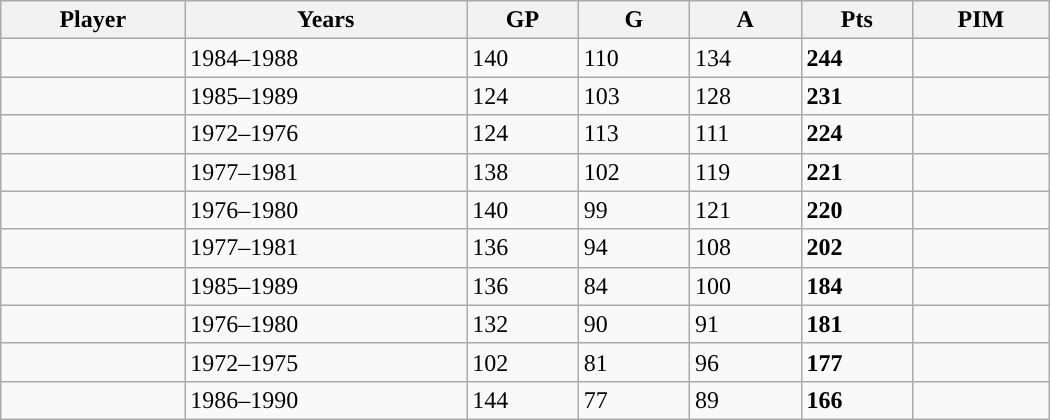<table class="wikitable sortable" width ="700" cellpadding="1" border="1" cellspacing="0">
<tr>
<th>Player</th>
<th>Years</th>
<th>GP</th>
<th>G</th>
<th>A</th>
<th>Pts</th>
<th>PIM</th>
</tr>
<tr>
<td></td>
<td>1984–1988</td>
<td>140</td>
<td>110</td>
<td>134</td>
<td><strong>244</strong></td>
<td></td>
</tr>
<tr>
<td></td>
<td>1985–1989</td>
<td>124</td>
<td>103</td>
<td>128</td>
<td><strong>231</strong></td>
<td></td>
</tr>
<tr>
<td></td>
<td>1972–1976</td>
<td>124</td>
<td>113</td>
<td>111</td>
<td><strong>224</strong></td>
<td></td>
</tr>
<tr>
<td></td>
<td>1977–1981</td>
<td>138</td>
<td>102</td>
<td>119</td>
<td><strong>221</strong></td>
<td></td>
</tr>
<tr>
<td></td>
<td>1976–1980</td>
<td>140</td>
<td>99</td>
<td>121</td>
<td><strong>220</strong></td>
<td></td>
</tr>
<tr>
<td></td>
<td>1977–1981</td>
<td>136</td>
<td>94</td>
<td>108</td>
<td><strong>202</strong></td>
<td></td>
</tr>
<tr>
<td></td>
<td>1985–1989</td>
<td>136</td>
<td>84</td>
<td>100</td>
<td><strong>184</strong></td>
<td></td>
</tr>
<tr>
<td></td>
<td>1976–1980</td>
<td>132</td>
<td>90</td>
<td>91</td>
<td><strong>181</strong></td>
<td></td>
</tr>
<tr>
<td></td>
<td>1972–1975</td>
<td>102</td>
<td>81</td>
<td>96</td>
<td><strong>177</strong></td>
<td></td>
</tr>
<tr>
<td></td>
<td>1986–1990</td>
<td>144</td>
<td>77</td>
<td>89</td>
<td><strong>166</strong></td>
<td></td>
</tr>
</table>
